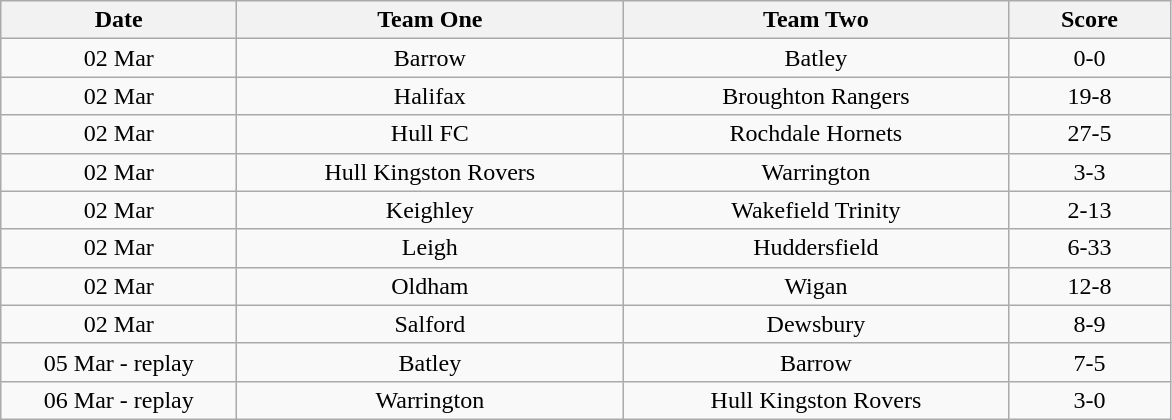<table class="wikitable" style="text-align: center">
<tr>
<th width=150>Date</th>
<th width=250>Team One</th>
<th width=250>Team Two</th>
<th width=100>Score</th>
</tr>
<tr>
<td>02 Mar</td>
<td>Barrow</td>
<td>Batley</td>
<td>0-0</td>
</tr>
<tr>
<td>02 Mar</td>
<td>Halifax</td>
<td>Broughton Rangers</td>
<td>19-8</td>
</tr>
<tr>
<td>02 Mar</td>
<td>Hull FC</td>
<td>Rochdale Hornets</td>
<td>27-5</td>
</tr>
<tr>
<td>02 Mar</td>
<td>Hull Kingston Rovers</td>
<td>Warrington</td>
<td>3-3</td>
</tr>
<tr>
<td>02 Mar</td>
<td>Keighley</td>
<td>Wakefield Trinity</td>
<td>2-13</td>
</tr>
<tr>
<td>02 Mar</td>
<td>Leigh</td>
<td>Huddersfield</td>
<td>6-33</td>
</tr>
<tr>
<td>02 Mar</td>
<td>Oldham</td>
<td>Wigan</td>
<td>12-8</td>
</tr>
<tr>
<td>02 Mar</td>
<td>Salford</td>
<td>Dewsbury</td>
<td>8-9</td>
</tr>
<tr>
<td>05 Mar - replay</td>
<td>Batley</td>
<td>Barrow</td>
<td>7-5</td>
</tr>
<tr>
<td>06 Mar - replay</td>
<td>Warrington</td>
<td>Hull Kingston Rovers</td>
<td>3-0</td>
</tr>
</table>
